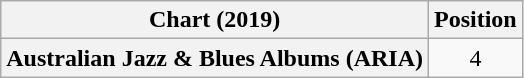<table class="wikitable sortable plainrowheaders" style="text-align:center;">
<tr>
<th scope="col">Chart (2019)</th>
<th scope="col">Position</th>
</tr>
<tr>
<th scope="row">Australian Jazz & Blues Albums (ARIA)</th>
<td>4</td>
</tr>
</table>
